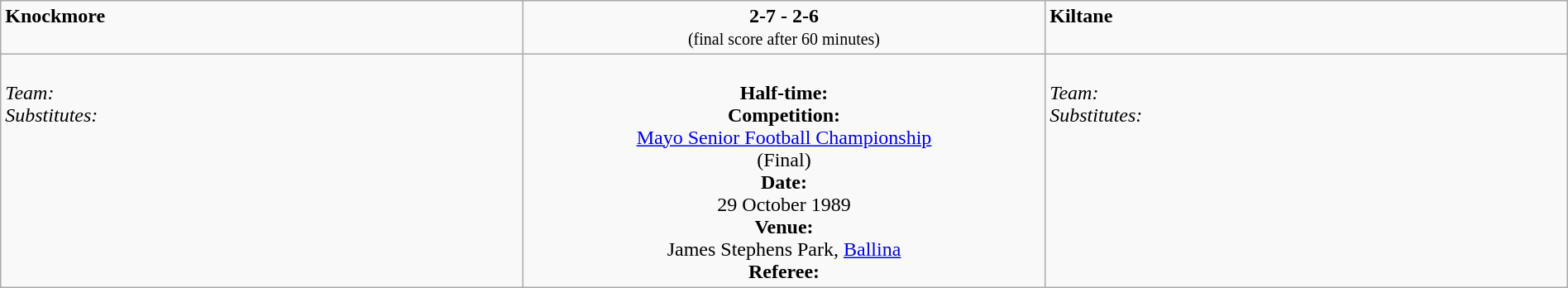<table border=0 class="wikitable" width=100%>
<tr>
<td width=33% valign=top><span><strong>Knockmore</strong></span><br><small></small></td>
<td width=33% valign=top align=center><span><strong>2-7 - 2-6</strong></span><br><small>(final score after 60 minutes)</small></td>
<td width=33% valign=top><span><strong>Kiltane</strong></span><br><small></small></td>
</tr>
<tr>
<td valign=top><br><em>Team:</em>
<br><em>Substitutes:</em>
<br></td>
<td valign=middle align=center><br><strong>Half-time:</strong><br><strong>Competition:</strong><br><a href='#'>Mayo Senior Football Championship</a><br>(Final)<br><strong>Date:</strong><br>29 October 1989<br><strong>Venue:</strong><br>James Stephens Park, <a href='#'>Ballina</a><br><strong>Referee:</strong><br></td>
<td valign=top><br><em>Team:</em>
<br><em>Substitutes:</em>
<br></td>
</tr>
</table>
